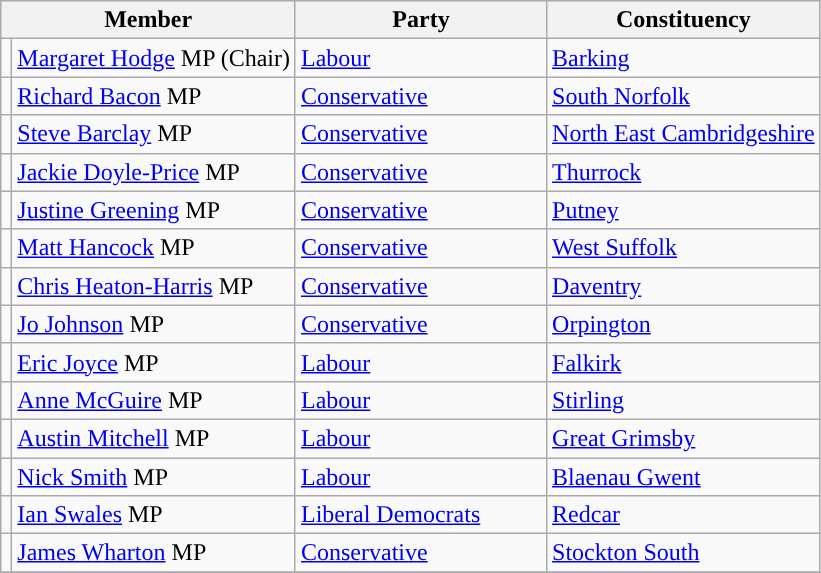<table class="wikitable">
<tr>
<th width="160px" colspan="2" valign="top">Member</th>
<th width="160px" valign="top">Party</th>
<th valign="top">Constituency</th>
</tr>
<tr>
<td style="color:inherit;background:"></td>
<td><a href='#'>Margaret Hodge</a> MP (Chair)</td>
<td><a href='#'>Labour</a></td>
<td><a href='#'>Barking</a></td>
</tr>
<tr>
<td style="color:inherit;background:"></td>
<td><a href='#'>Richard Bacon</a> MP</td>
<td><a href='#'>Conservative</a></td>
<td><a href='#'>South Norfolk</a></td>
</tr>
<tr>
<td style="color:inherit;background:"></td>
<td><a href='#'>Steve Barclay</a> MP</td>
<td><a href='#'>Conservative</a></td>
<td><a href='#'>North East Cambridgeshire</a></td>
</tr>
<tr>
<td style="color:inherit;background:"></td>
<td><a href='#'>Jackie Doyle-Price</a> MP</td>
<td><a href='#'>Conservative</a></td>
<td><a href='#'>Thurrock</a></td>
</tr>
<tr>
<td style="color:inherit;background:"></td>
<td><a href='#'>Justine Greening</a> MP</td>
<td><a href='#'>Conservative</a></td>
<td><a href='#'>Putney</a></td>
</tr>
<tr>
<td style="color:inherit;background:"></td>
<td><a href='#'>Matt Hancock</a> MP</td>
<td><a href='#'>Conservative</a></td>
<td><a href='#'>West Suffolk</a></td>
</tr>
<tr>
<td style="color:inherit;background:"></td>
<td><a href='#'>Chris Heaton-Harris</a> MP</td>
<td><a href='#'>Conservative</a></td>
<td><a href='#'>Daventry</a></td>
</tr>
<tr>
<td style="color:inherit;background:"></td>
<td><a href='#'>Jo Johnson</a> MP</td>
<td><a href='#'>Conservative</a></td>
<td><a href='#'>Orpington</a></td>
</tr>
<tr>
<td style="color:inherit;background:"></td>
<td><a href='#'>Eric Joyce</a> MP</td>
<td><a href='#'>Labour</a></td>
<td><a href='#'>Falkirk</a></td>
</tr>
<tr>
<td style="color:inherit;background:"></td>
<td><a href='#'>Anne McGuire</a> MP</td>
<td><a href='#'>Labour</a></td>
<td><a href='#'>Stirling</a></td>
</tr>
<tr>
<td style="color:inherit;background:"></td>
<td><a href='#'>Austin Mitchell</a> MP</td>
<td><a href='#'>Labour</a></td>
<td><a href='#'>Great Grimsby</a></td>
</tr>
<tr>
<td style="color:inherit;background:"></td>
<td><a href='#'>Nick Smith</a> MP</td>
<td><a href='#'>Labour</a></td>
<td><a href='#'>Blaenau Gwent</a></td>
</tr>
<tr>
<td style="color:inherit;background:"></td>
<td><a href='#'>Ian Swales</a> MP</td>
<td><a href='#'>Liberal Democrats</a></td>
<td><a href='#'>Redcar</a></td>
</tr>
<tr>
<td style="color:inherit;background:"></td>
<td><a href='#'>James Wharton</a> MP</td>
<td><a href='#'>Conservative</a></td>
<td><a href='#'>Stockton South</a></td>
</tr>
<tr>
</tr>
</table>
